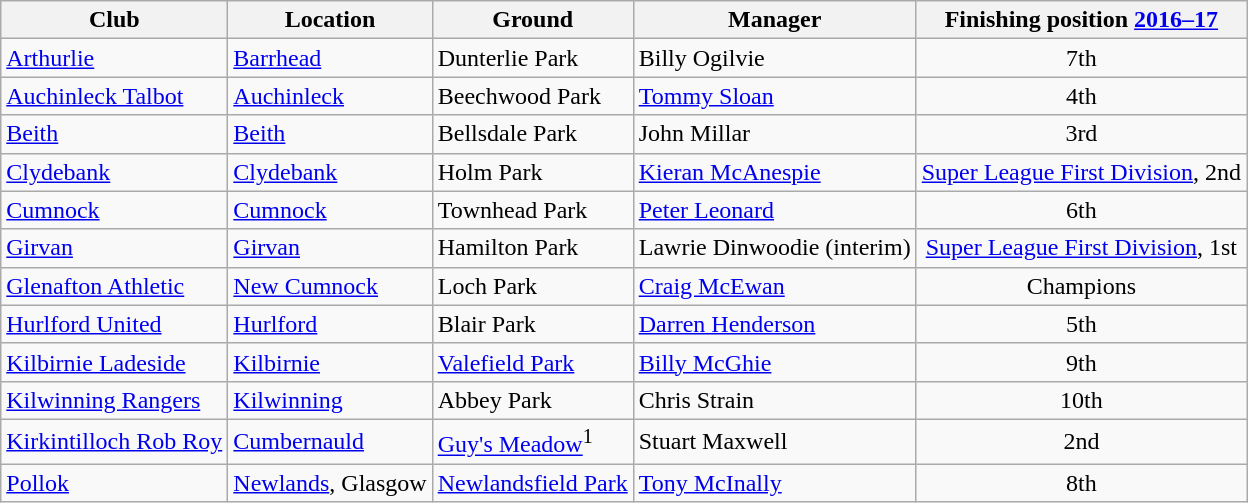<table class="wikitable sortable">
<tr>
<th>Club</th>
<th>Location</th>
<th>Ground</th>
<th>Manager</th>
<th>Finishing position <a href='#'>2016–17</a></th>
</tr>
<tr>
<td style="text-align:left;"><a href='#'>Arthurlie</a></td>
<td><a href='#'>Barrhead</a></td>
<td>Dunterlie Park</td>
<td>Billy Ogilvie</td>
<td align="center">7th</td>
</tr>
<tr>
<td style="text-align:left;"><a href='#'>Auchinleck Talbot</a></td>
<td><a href='#'>Auchinleck</a></td>
<td>Beechwood Park</td>
<td><a href='#'>Tommy Sloan</a></td>
<td align="center">4th</td>
</tr>
<tr>
<td style="text-align:left;"><a href='#'>Beith</a></td>
<td><a href='#'>Beith</a></td>
<td>Bellsdale Park</td>
<td>John Millar</td>
<td align="center">3rd</td>
</tr>
<tr>
<td style="text-align:left;"><a href='#'>Clydebank</a></td>
<td><a href='#'>Clydebank</a></td>
<td>Holm Park</td>
<td><a href='#'>Kieran McAnespie</a></td>
<td align="center"><a href='#'>Super League First Division</a>, 2nd</td>
</tr>
<tr>
<td style="text-align:left;"><a href='#'>Cumnock</a></td>
<td><a href='#'>Cumnock</a></td>
<td>Townhead Park</td>
<td><a href='#'>Peter Leonard</a></td>
<td align="center">6th</td>
</tr>
<tr>
<td style="text-align:left;"><a href='#'>Girvan</a></td>
<td><a href='#'>Girvan</a></td>
<td>Hamilton Park</td>
<td>Lawrie Dinwoodie (interim)</td>
<td align="center"><a href='#'>Super League First Division</a>, 1st</td>
</tr>
<tr>
<td style="text-align:left;"><a href='#'>Glenafton Athletic</a></td>
<td><a href='#'>New Cumnock</a></td>
<td>Loch Park</td>
<td><a href='#'>Craig McEwan</a></td>
<td align="center">Champions</td>
</tr>
<tr>
<td style="text-align:left;"><a href='#'>Hurlford United</a></td>
<td><a href='#'>Hurlford</a></td>
<td>Blair Park</td>
<td><a href='#'>Darren Henderson</a></td>
<td align="center">5th</td>
</tr>
<tr>
<td style="text-align:left;"><a href='#'>Kilbirnie Ladeside</a></td>
<td><a href='#'>Kilbirnie</a></td>
<td><a href='#'>Valefield Park</a></td>
<td><a href='#'>Billy McGhie</a></td>
<td align="center">9th</td>
</tr>
<tr>
<td style="text-align:left;"><a href='#'>Kilwinning Rangers</a></td>
<td><a href='#'>Kilwinning</a></td>
<td>Abbey Park</td>
<td>Chris Strain</td>
<td align="center">10th</td>
</tr>
<tr>
<td style="text-align:left;"><a href='#'>Kirkintilloch Rob Roy</a></td>
<td><a href='#'>Cumbernauld</a></td>
<td><a href='#'>Guy's Meadow</a><sup>1</sup></td>
<td>Stuart Maxwell</td>
<td align="center">2nd</td>
</tr>
<tr>
<td style="text-align:left;"><a href='#'>Pollok</a></td>
<td><a href='#'>Newlands</a>, Glasgow</td>
<td><a href='#'>Newlandsfield Park</a></td>
<td><a href='#'>Tony McInally</a></td>
<td align="center">8th</td>
</tr>
</table>
